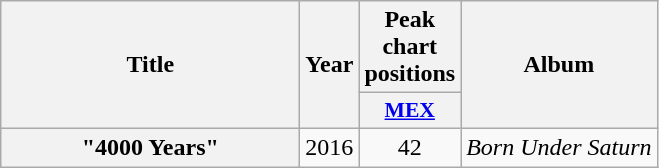<table class="wikitable plainrowheaders" style="text-align:center;">
<tr>
<th scope="col" rowspan="2" style="width:12em;">Title</th>
<th scope="col" rowspan="2">Year</th>
<th scope="col" colspan="1">Peak chart positions</th>
<th scope="col" rowspan="2">Album</th>
</tr>
<tr>
<th scope="col" style="width:3em;font-size:90%;"><a href='#'>MEX</a><br></th>
</tr>
<tr>
<th scope="row">"4000 Years"</th>
<td>2016</td>
<td>42</td>
<td><em>Born Under Saturn</em></td>
</tr>
</table>
